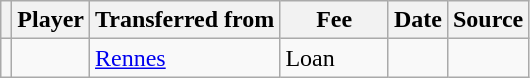<table class="wikitable plainrowheaders sortable">
<tr>
<th></th>
<th scope="col">Player</th>
<th>Transferred from</th>
<th style="width: 65px;">Fee</th>
<th scope="col">Date</th>
<th scope="col">Source</th>
</tr>
<tr>
<td align="center"></td>
<td></td>
<td> <a href='#'>Rennes</a></td>
<td>Loan</td>
<td></td>
<td></td>
</tr>
</table>
